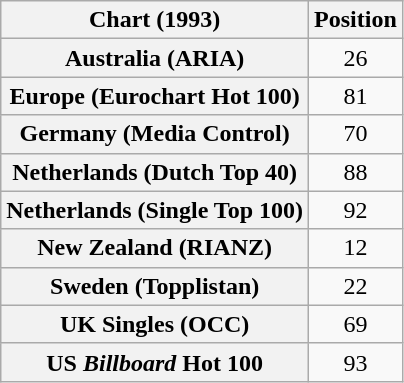<table class="wikitable sortable plainrowheaders" style="text-align:center">
<tr>
<th>Chart (1993)</th>
<th>Position</th>
</tr>
<tr>
<th scope="row">Australia (ARIA)</th>
<td>26</td>
</tr>
<tr>
<th scope="row">Europe (Eurochart Hot 100)</th>
<td>81</td>
</tr>
<tr>
<th scope="row">Germany (Media Control)</th>
<td>70</td>
</tr>
<tr>
<th scope="row">Netherlands (Dutch Top 40)</th>
<td>88</td>
</tr>
<tr>
<th scope="row">Netherlands (Single Top 100)</th>
<td>92</td>
</tr>
<tr>
<th scope="row">New Zealand (RIANZ)</th>
<td>12</td>
</tr>
<tr>
<th scope="row">Sweden (Topplistan)</th>
<td>22</td>
</tr>
<tr>
<th scope="row">UK Singles (OCC)</th>
<td>69</td>
</tr>
<tr>
<th scope="row">US <em>Billboard</em> Hot 100</th>
<td>93</td>
</tr>
</table>
